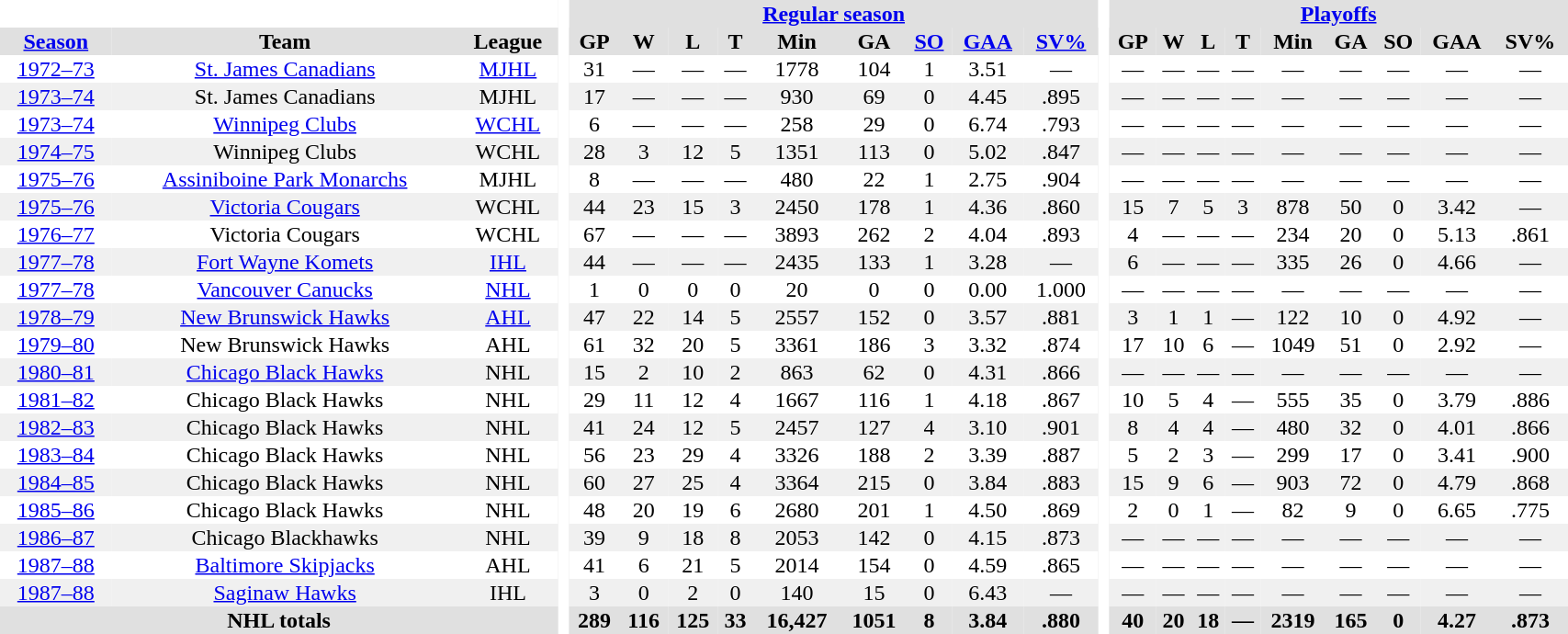<table border="0" cellpadding="1" cellspacing="0" style="width:90%; text-align:center;">
<tr style="background:#e0e0e0;">
<th colspan="3" style="background:#fff;"> </th>
<th rowspan="99" style="background:#fff;"> </th>
<th colspan="9"><a href='#'>Regular season</a></th>
<th rowspan="99" style="background:#fff;"> </th>
<th colspan="9"><a href='#'>Playoffs</a></th>
</tr>
<tr style="background:#e0e0e0;">
<th><a href='#'>Season</a></th>
<th>Team</th>
<th>League</th>
<th>GP</th>
<th>W</th>
<th>L</th>
<th>T</th>
<th>Min</th>
<th>GA</th>
<th><a href='#'>SO</a></th>
<th><a href='#'>GAA</a></th>
<th><a href='#'>SV%</a></th>
<th>GP</th>
<th>W</th>
<th>L</th>
<th>T</th>
<th>Min</th>
<th>GA</th>
<th>SO</th>
<th>GAA</th>
<th>SV%</th>
</tr>
<tr>
<td><a href='#'>1972–73</a></td>
<td><a href='#'>St. James Canadians</a></td>
<td><a href='#'>MJHL</a></td>
<td>31</td>
<td>—</td>
<td>—</td>
<td>—</td>
<td>1778</td>
<td>104</td>
<td>1</td>
<td>3.51</td>
<td>—</td>
<td>—</td>
<td>—</td>
<td>—</td>
<td>—</td>
<td>—</td>
<td>—</td>
<td>—</td>
<td>—</td>
<td>—</td>
</tr>
<tr style="background:#f0f0f0;">
<td><a href='#'>1973–74</a></td>
<td>St. James Canadians</td>
<td>MJHL</td>
<td>17</td>
<td>—</td>
<td>—</td>
<td>—</td>
<td>930</td>
<td>69</td>
<td>0</td>
<td>4.45</td>
<td>.895</td>
<td>—</td>
<td>—</td>
<td>—</td>
<td>—</td>
<td>—</td>
<td>—</td>
<td>—</td>
<td>—</td>
<td>—</td>
</tr>
<tr>
<td><a href='#'>1973–74</a></td>
<td><a href='#'>Winnipeg Clubs</a></td>
<td><a href='#'>WCHL</a></td>
<td>6</td>
<td>—</td>
<td>—</td>
<td>—</td>
<td>258</td>
<td>29</td>
<td>0</td>
<td>6.74</td>
<td>.793</td>
<td>—</td>
<td>—</td>
<td>—</td>
<td>—</td>
<td>—</td>
<td>—</td>
<td>—</td>
<td>—</td>
<td>—</td>
</tr>
<tr style="background:#f0f0f0;">
<td><a href='#'>1974–75</a></td>
<td>Winnipeg Clubs</td>
<td>WCHL</td>
<td>28</td>
<td>3</td>
<td>12</td>
<td>5</td>
<td>1351</td>
<td>113</td>
<td>0</td>
<td>5.02</td>
<td>.847</td>
<td>—</td>
<td>—</td>
<td>—</td>
<td>—</td>
<td>—</td>
<td>—</td>
<td>—</td>
<td>—</td>
<td>—</td>
</tr>
<tr>
<td><a href='#'>1975–76</a></td>
<td><a href='#'>Assiniboine Park Monarchs</a></td>
<td>MJHL</td>
<td>8</td>
<td>—</td>
<td>—</td>
<td>—</td>
<td>480</td>
<td>22</td>
<td>1</td>
<td>2.75</td>
<td>.904</td>
<td>—</td>
<td>—</td>
<td>—</td>
<td>—</td>
<td>—</td>
<td>—</td>
<td>—</td>
<td>—</td>
<td>—</td>
</tr>
<tr style="background:#f0f0f0;">
<td><a href='#'>1975–76</a></td>
<td><a href='#'>Victoria Cougars</a></td>
<td>WCHL</td>
<td>44</td>
<td>23</td>
<td>15</td>
<td>3</td>
<td>2450</td>
<td>178</td>
<td>1</td>
<td>4.36</td>
<td>.860</td>
<td>15</td>
<td>7</td>
<td>5</td>
<td>3</td>
<td>878</td>
<td>50</td>
<td>0</td>
<td>3.42</td>
<td>—</td>
</tr>
<tr>
<td><a href='#'>1976–77</a></td>
<td>Victoria Cougars</td>
<td>WCHL</td>
<td>67</td>
<td>—</td>
<td>—</td>
<td>—</td>
<td>3893</td>
<td>262</td>
<td>2</td>
<td>4.04</td>
<td>.893</td>
<td>4</td>
<td>—</td>
<td>—</td>
<td>—</td>
<td>234</td>
<td>20</td>
<td>0</td>
<td>5.13</td>
<td>.861</td>
</tr>
<tr style="background:#f0f0f0;">
<td><a href='#'>1977–78</a></td>
<td><a href='#'>Fort Wayne Komets</a></td>
<td><a href='#'>IHL</a></td>
<td>44</td>
<td>—</td>
<td>—</td>
<td>—</td>
<td>2435</td>
<td>133</td>
<td>1</td>
<td>3.28</td>
<td>—</td>
<td>6</td>
<td>—</td>
<td>—</td>
<td>—</td>
<td>335</td>
<td>26</td>
<td>0</td>
<td>4.66</td>
<td>—</td>
</tr>
<tr>
<td><a href='#'>1977–78</a></td>
<td><a href='#'>Vancouver Canucks</a></td>
<td><a href='#'>NHL</a></td>
<td>1</td>
<td>0</td>
<td>0</td>
<td>0</td>
<td>20</td>
<td>0</td>
<td>0</td>
<td>0.00</td>
<td>1.000</td>
<td>—</td>
<td>—</td>
<td>—</td>
<td>—</td>
<td>—</td>
<td>—</td>
<td>—</td>
<td>—</td>
<td>—</td>
</tr>
<tr style="background:#f0f0f0;">
<td><a href='#'>1978–79</a></td>
<td><a href='#'>New Brunswick Hawks</a></td>
<td><a href='#'>AHL</a></td>
<td>47</td>
<td>22</td>
<td>14</td>
<td>5</td>
<td>2557</td>
<td>152</td>
<td>0</td>
<td>3.57</td>
<td>.881</td>
<td>3</td>
<td>1</td>
<td>1</td>
<td>—</td>
<td>122</td>
<td>10</td>
<td>0</td>
<td>4.92</td>
<td>—</td>
</tr>
<tr>
<td><a href='#'>1979–80</a></td>
<td>New Brunswick Hawks</td>
<td>AHL</td>
<td>61</td>
<td>32</td>
<td>20</td>
<td>5</td>
<td>3361</td>
<td>186</td>
<td>3</td>
<td>3.32</td>
<td>.874</td>
<td>17</td>
<td>10</td>
<td>6</td>
<td>—</td>
<td>1049</td>
<td>51</td>
<td>0</td>
<td>2.92</td>
<td>—</td>
</tr>
<tr style="background:#f0f0f0;">
<td><a href='#'>1980–81</a></td>
<td><a href='#'>Chicago Black Hawks</a></td>
<td>NHL</td>
<td>15</td>
<td>2</td>
<td>10</td>
<td>2</td>
<td>863</td>
<td>62</td>
<td>0</td>
<td>4.31</td>
<td>.866</td>
<td>—</td>
<td>—</td>
<td>—</td>
<td>—</td>
<td>—</td>
<td>—</td>
<td>—</td>
<td>—</td>
<td>—</td>
</tr>
<tr>
<td><a href='#'>1981–82</a></td>
<td>Chicago Black Hawks</td>
<td>NHL</td>
<td>29</td>
<td>11</td>
<td>12</td>
<td>4</td>
<td>1667</td>
<td>116</td>
<td>1</td>
<td>4.18</td>
<td>.867</td>
<td>10</td>
<td>5</td>
<td>4</td>
<td>—</td>
<td>555</td>
<td>35</td>
<td>0</td>
<td>3.79</td>
<td>.886</td>
</tr>
<tr style="background:#f0f0f0;">
<td><a href='#'>1982–83</a></td>
<td>Chicago Black Hawks</td>
<td>NHL</td>
<td>41</td>
<td>24</td>
<td>12</td>
<td>5</td>
<td>2457</td>
<td>127</td>
<td>4</td>
<td>3.10</td>
<td>.901</td>
<td>8</td>
<td>4</td>
<td>4</td>
<td>—</td>
<td>480</td>
<td>32</td>
<td>0</td>
<td>4.01</td>
<td>.866</td>
</tr>
<tr>
<td><a href='#'>1983–84</a></td>
<td>Chicago Black Hawks</td>
<td>NHL</td>
<td>56</td>
<td>23</td>
<td>29</td>
<td>4</td>
<td>3326</td>
<td>188</td>
<td>2</td>
<td>3.39</td>
<td>.887</td>
<td>5</td>
<td>2</td>
<td>3</td>
<td>—</td>
<td>299</td>
<td>17</td>
<td>0</td>
<td>3.41</td>
<td>.900</td>
</tr>
<tr style="background:#f0f0f0;">
<td><a href='#'>1984–85</a></td>
<td>Chicago Black Hawks</td>
<td>NHL</td>
<td>60</td>
<td>27</td>
<td>25</td>
<td>4</td>
<td>3364</td>
<td>215</td>
<td>0</td>
<td>3.84</td>
<td>.883</td>
<td>15</td>
<td>9</td>
<td>6</td>
<td>—</td>
<td>903</td>
<td>72</td>
<td>0</td>
<td>4.79</td>
<td>.868</td>
</tr>
<tr>
<td><a href='#'>1985–86</a></td>
<td>Chicago Black Hawks</td>
<td>NHL</td>
<td>48</td>
<td>20</td>
<td>19</td>
<td>6</td>
<td>2680</td>
<td>201</td>
<td>1</td>
<td>4.50</td>
<td>.869</td>
<td>2</td>
<td>0</td>
<td>1</td>
<td>—</td>
<td>82</td>
<td>9</td>
<td>0</td>
<td>6.65</td>
<td>.775</td>
</tr>
<tr style="background:#f0f0f0;">
<td><a href='#'>1986–87</a></td>
<td>Chicago Blackhawks</td>
<td>NHL</td>
<td>39</td>
<td>9</td>
<td>18</td>
<td>8</td>
<td>2053</td>
<td>142</td>
<td>0</td>
<td>4.15</td>
<td>.873</td>
<td>—</td>
<td>—</td>
<td>—</td>
<td>—</td>
<td>—</td>
<td>—</td>
<td>—</td>
<td>—</td>
<td>—</td>
</tr>
<tr>
<td><a href='#'>1987–88</a></td>
<td><a href='#'>Baltimore Skipjacks</a></td>
<td>AHL</td>
<td>41</td>
<td>6</td>
<td>21</td>
<td>5</td>
<td>2014</td>
<td>154</td>
<td>0</td>
<td>4.59</td>
<td>.865</td>
<td>—</td>
<td>—</td>
<td>—</td>
<td>—</td>
<td>—</td>
<td>—</td>
<td>—</td>
<td>—</td>
<td>—</td>
</tr>
<tr style="background:#f0f0f0;">
<td><a href='#'>1987–88</a></td>
<td><a href='#'>Saginaw Hawks</a></td>
<td>IHL</td>
<td>3</td>
<td>0</td>
<td>2</td>
<td>0</td>
<td>140</td>
<td>15</td>
<td>0</td>
<td>6.43</td>
<td>—</td>
<td>—</td>
<td>—</td>
<td>—</td>
<td>—</td>
<td>—</td>
<td>—</td>
<td>—</td>
<td>—</td>
<td>—</td>
</tr>
<tr style="background:#e0e0e0;">
<th colspan="3">NHL totals</th>
<th>289</th>
<th>116</th>
<th>125</th>
<th>33</th>
<th>16,427</th>
<th>1051</th>
<th>8</th>
<th>3.84</th>
<th>.880</th>
<th>40</th>
<th>20</th>
<th>18</th>
<th>—</th>
<th>2319</th>
<th>165</th>
<th>0</th>
<th>4.27</th>
<th>.873</th>
</tr>
</table>
